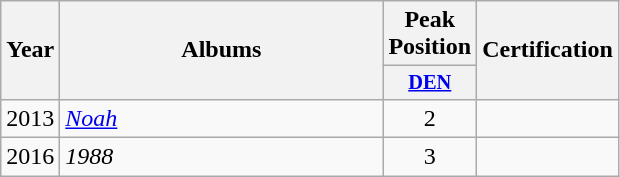<table class="wikitable plainrowheaders" style="text-align:center;" border="1">
<tr>
<th scope="col" rowspan="2">Year</th>
<th scope="col" rowspan="2" style="width:13em;">Albums</th>
<th scope="col" colspan="1">Peak Position</th>
<th scope="col" rowspan="2">Certification</th>
</tr>
<tr>
<th scope="col" style="width:3em;font-size:85%;"><a href='#'>DEN</a><br></th>
</tr>
<tr>
<td>2013</td>
<td style="text-align:left;"><em><a href='#'>Noah</a></em></td>
<td>2</td>
<td></td>
</tr>
<tr>
<td>2016</td>
<td style="text-align:left;"><em>1988</em></td>
<td>3<br></td>
<td></td>
</tr>
</table>
